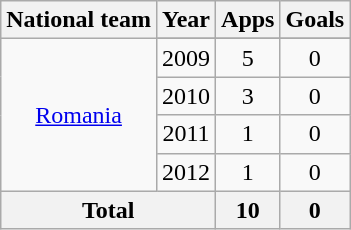<table class="wikitable" style="text-align: center;">
<tr>
<th>National team</th>
<th>Year</th>
<th>Apps</th>
<th>Goals</th>
</tr>
<tr>
<td rowspan="5"><a href='#'>Romania</a></td>
</tr>
<tr>
<td>2009</td>
<td>5</td>
<td>0</td>
</tr>
<tr>
<td>2010</td>
<td>3</td>
<td>0</td>
</tr>
<tr>
<td>2011</td>
<td>1</td>
<td>0</td>
</tr>
<tr>
<td>2012</td>
<td>1</td>
<td>0</td>
</tr>
<tr>
<th colspan=2>Total</th>
<th>10</th>
<th>0</th>
</tr>
</table>
